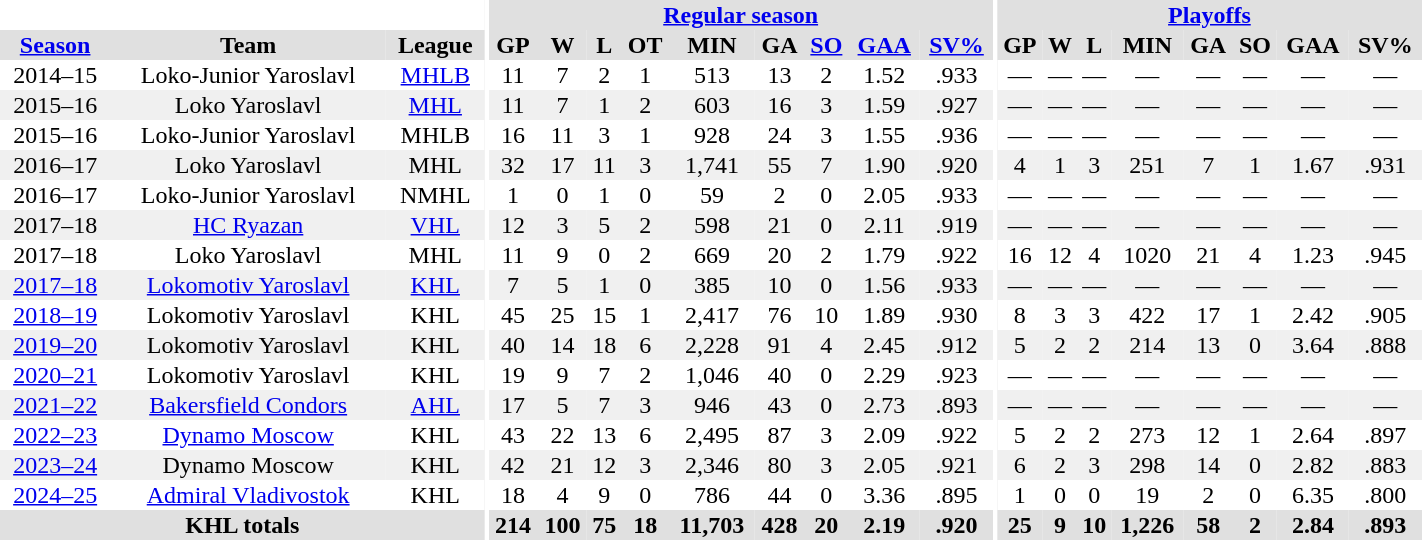<table border="0" cellpadding="1" cellspacing="0" style="text-align:center; width:75%;">
<tr bgcolor="#e0e0e0">
<th colspan="3" bgcolor="#ffffff"></th>
<th rowspan="100" bgcolor="#ffffff"></th>
<th colspan="9" bgcolor="#e0e0e0"><a href='#'>Regular season</a></th>
<th rowspan="100" bgcolor="#ffffff"></th>
<th colspan="8" bgcolor="#e0e0e0"><a href='#'>Playoffs</a></th>
</tr>
<tr bgcolor="#e0e0e0">
<th><a href='#'>Season</a></th>
<th>Team</th>
<th>League</th>
<th>GP</th>
<th>W</th>
<th>L</th>
<th>OT</th>
<th>MIN</th>
<th>GA</th>
<th><a href='#'>SO</a></th>
<th><a href='#'>GAA</a></th>
<th><a href='#'>SV%</a></th>
<th>GP</th>
<th>W</th>
<th>L</th>
<th>MIN</th>
<th>GA</th>
<th>SO</th>
<th>GAA</th>
<th>SV%</th>
</tr>
<tr>
<td>2014–15</td>
<td>Loko-Junior Yaroslavl</td>
<td><a href='#'>MHLB</a></td>
<td>11</td>
<td>7</td>
<td>2</td>
<td>1</td>
<td>513</td>
<td>13</td>
<td>2</td>
<td>1.52</td>
<td>.933</td>
<td>—</td>
<td>—</td>
<td>—</td>
<td>—</td>
<td>—</td>
<td>—</td>
<td>—</td>
<td>—</td>
</tr>
<tr bgcolor="#f0f0f0">
<td>2015–16</td>
<td>Loko Yaroslavl</td>
<td><a href='#'>MHL</a></td>
<td>11</td>
<td>7</td>
<td>1</td>
<td>2</td>
<td>603</td>
<td>16</td>
<td>3</td>
<td>1.59</td>
<td>.927</td>
<td>—</td>
<td>—</td>
<td>—</td>
<td>—</td>
<td>—</td>
<td>—</td>
<td>—</td>
<td>—</td>
</tr>
<tr>
<td>2015–16</td>
<td>Loko-Junior Yaroslavl</td>
<td>MHLB</td>
<td>16</td>
<td>11</td>
<td>3</td>
<td>1</td>
<td>928</td>
<td>24</td>
<td>3</td>
<td>1.55</td>
<td>.936</td>
<td>—</td>
<td>—</td>
<td>—</td>
<td>—</td>
<td>—</td>
<td>—</td>
<td>—</td>
<td>—</td>
</tr>
<tr bgcolor="#f0f0f0">
<td>2016–17</td>
<td>Loko Yaroslavl</td>
<td>MHL</td>
<td>32</td>
<td>17</td>
<td>11</td>
<td>3</td>
<td>1,741</td>
<td>55</td>
<td>7</td>
<td>1.90</td>
<td>.920</td>
<td>4</td>
<td>1</td>
<td>3</td>
<td>251</td>
<td>7</td>
<td>1</td>
<td>1.67</td>
<td>.931</td>
</tr>
<tr>
<td>2016–17</td>
<td>Loko-Junior Yaroslavl</td>
<td>NMHL</td>
<td>1</td>
<td>0</td>
<td>1</td>
<td>0</td>
<td>59</td>
<td>2</td>
<td>0</td>
<td>2.05</td>
<td>.933</td>
<td>—</td>
<td>—</td>
<td>—</td>
<td>—</td>
<td>—</td>
<td>—</td>
<td>—</td>
<td>—</td>
</tr>
<tr bgcolor="#f0f0f0">
<td>2017–18</td>
<td><a href='#'>HC Ryazan</a></td>
<td><a href='#'>VHL</a></td>
<td>12</td>
<td>3</td>
<td>5</td>
<td>2</td>
<td>598</td>
<td>21</td>
<td>0</td>
<td>2.11</td>
<td>.919</td>
<td>—</td>
<td>—</td>
<td>—</td>
<td>—</td>
<td>—</td>
<td>—</td>
<td>—</td>
<td>—</td>
</tr>
<tr>
<td>2017–18</td>
<td>Loko Yaroslavl</td>
<td>MHL</td>
<td>11</td>
<td>9</td>
<td>0</td>
<td>2</td>
<td>669</td>
<td>20</td>
<td>2</td>
<td>1.79</td>
<td>.922</td>
<td>16</td>
<td>12</td>
<td>4</td>
<td>1020</td>
<td>21</td>
<td>4</td>
<td>1.23</td>
<td>.945</td>
</tr>
<tr bgcolor="#f0f0f0">
<td><a href='#'>2017–18</a></td>
<td><a href='#'>Lokomotiv Yaroslavl</a></td>
<td><a href='#'>KHL</a></td>
<td>7</td>
<td>5</td>
<td>1</td>
<td>0</td>
<td>385</td>
<td>10</td>
<td>0</td>
<td>1.56</td>
<td>.933</td>
<td>—</td>
<td>—</td>
<td>—</td>
<td>—</td>
<td>—</td>
<td>—</td>
<td>—</td>
<td>—</td>
</tr>
<tr>
<td><a href='#'>2018–19</a></td>
<td>Lokomotiv Yaroslavl</td>
<td>KHL</td>
<td>45</td>
<td>25</td>
<td>15</td>
<td>1</td>
<td>2,417</td>
<td>76</td>
<td>10</td>
<td>1.89</td>
<td>.930</td>
<td>8</td>
<td>3</td>
<td>3</td>
<td>422</td>
<td>17</td>
<td>1</td>
<td>2.42</td>
<td>.905</td>
</tr>
<tr bgcolor="#f0f0f0">
<td><a href='#'>2019–20</a></td>
<td>Lokomotiv Yaroslavl</td>
<td>KHL</td>
<td>40</td>
<td>14</td>
<td>18</td>
<td>6</td>
<td>2,228</td>
<td>91</td>
<td>4</td>
<td>2.45</td>
<td>.912</td>
<td>5</td>
<td>2</td>
<td>2</td>
<td>214</td>
<td>13</td>
<td>0</td>
<td>3.64</td>
<td>.888</td>
</tr>
<tr>
<td><a href='#'>2020–21</a></td>
<td>Lokomotiv Yaroslavl</td>
<td>KHL</td>
<td>19</td>
<td>9</td>
<td>7</td>
<td>2</td>
<td>1,046</td>
<td>40</td>
<td>0</td>
<td>2.29</td>
<td>.923</td>
<td>—</td>
<td>—</td>
<td>—</td>
<td>—</td>
<td>—</td>
<td>—</td>
<td>—</td>
<td>—</td>
</tr>
<tr bgcolor="#f0f0f0">
<td><a href='#'>2021–22</a></td>
<td><a href='#'>Bakersfield Condors</a></td>
<td><a href='#'>AHL</a></td>
<td>17</td>
<td>5</td>
<td>7</td>
<td>3</td>
<td>946</td>
<td>43</td>
<td>0</td>
<td>2.73</td>
<td>.893</td>
<td>—</td>
<td>—</td>
<td>—</td>
<td>—</td>
<td>—</td>
<td>—</td>
<td>—</td>
<td>—</td>
</tr>
<tr>
<td><a href='#'>2022–23</a></td>
<td><a href='#'>Dynamo Moscow</a></td>
<td>KHL</td>
<td>43</td>
<td>22</td>
<td>13</td>
<td>6</td>
<td>2,495</td>
<td>87</td>
<td>3</td>
<td>2.09</td>
<td>.922</td>
<td>5</td>
<td>2</td>
<td>2</td>
<td>273</td>
<td>12</td>
<td>1</td>
<td>2.64</td>
<td>.897</td>
</tr>
<tr bgcolor="#f0f0f0">
<td><a href='#'>2023–24</a></td>
<td>Dynamo Moscow</td>
<td>KHL</td>
<td>42</td>
<td>21</td>
<td>12</td>
<td>3</td>
<td>2,346</td>
<td>80</td>
<td>3</td>
<td>2.05</td>
<td>.921</td>
<td>6</td>
<td>2</td>
<td>3</td>
<td>298</td>
<td>14</td>
<td>0</td>
<td>2.82</td>
<td>.883</td>
</tr>
<tr>
<td><a href='#'>2024–25</a></td>
<td><a href='#'>Admiral Vladivostok</a></td>
<td>KHL</td>
<td>18</td>
<td>4</td>
<td>9</td>
<td>0</td>
<td>786</td>
<td>44</td>
<td>0</td>
<td>3.36</td>
<td>.895</td>
<td>1</td>
<td>0</td>
<td>0</td>
<td>19</td>
<td>2</td>
<td>0</td>
<td>6.35</td>
<td>.800</td>
</tr>
<tr bgcolor="#e0e0e0">
<th colspan="3">KHL totals</th>
<th>214</th>
<th>100</th>
<th>75</th>
<th>18</th>
<th>11,703</th>
<th>428</th>
<th>20</th>
<th>2.19</th>
<th>.920</th>
<th>25</th>
<th>9</th>
<th>10</th>
<th>1,226</th>
<th>58</th>
<th>2</th>
<th>2.84</th>
<th>.893</th>
</tr>
</table>
